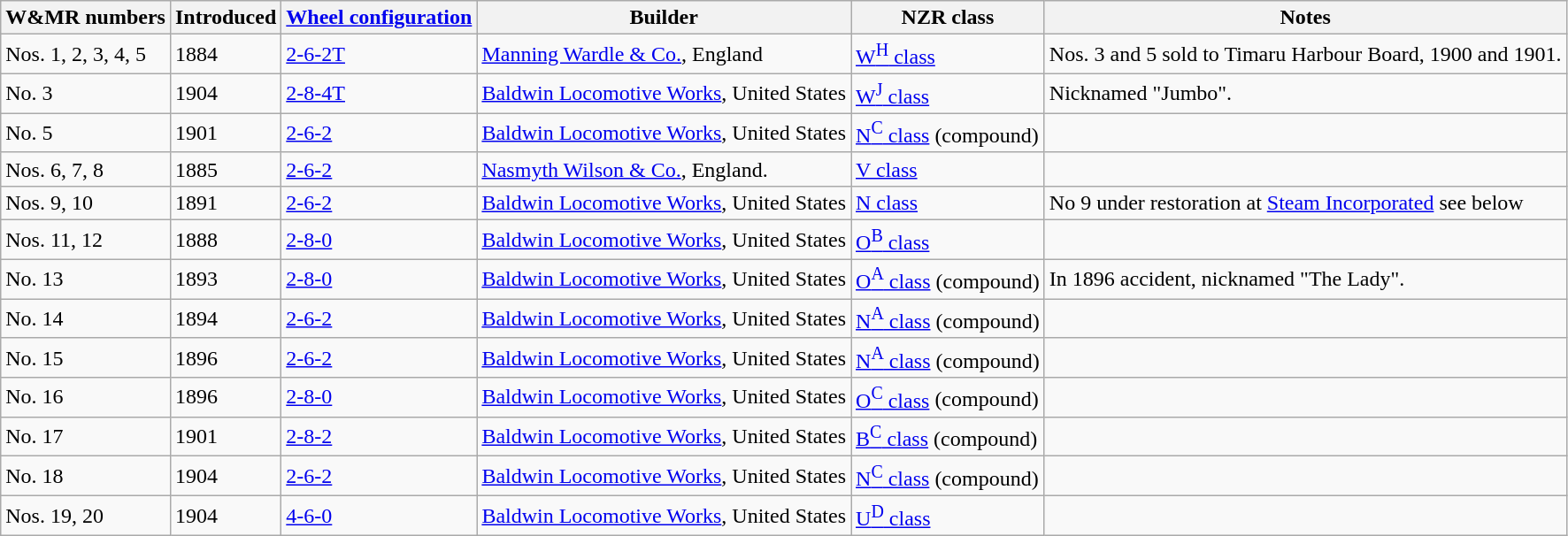<table class="sortable wikitable" border="1">
<tr>
<th>W&MR numbers</th>
<th>Introduced</th>
<th><a href='#'>Wheel configuration</a></th>
<th>Builder</th>
<th>NZR class</th>
<th>Notes</th>
</tr>
<tr>
<td>Nos. 1, 2, 3, 4, 5</td>
<td>1884</td>
<td><a href='#'>2-6-2T</a></td>
<td><a href='#'>Manning Wardle & Co.</a>, England</td>
<td><a href='#'>W<sup>H</sup> class</a></td>
<td>Nos. 3 and 5 sold to Timaru Harbour Board, 1900 and 1901.</td>
</tr>
<tr>
<td>No. 3</td>
<td>1904</td>
<td><a href='#'>2-8-4T</a></td>
<td><a href='#'>Baldwin Locomotive Works</a>, United States</td>
<td><a href='#'>W<sup>J</sup> class</a></td>
<td>Nicknamed "Jumbo".</td>
</tr>
<tr>
<td>No. 5</td>
<td>1901</td>
<td><a href='#'>2-6-2</a></td>
<td><a href='#'>Baldwin Locomotive Works</a>, United States</td>
<td><a href='#'>N<sup>C</sup> class</a> (compound)</td>
<td></td>
</tr>
<tr>
<td>Nos. 6, 7, 8</td>
<td>1885</td>
<td><a href='#'>2-6-2</a></td>
<td><a href='#'>Nasmyth Wilson & Co.</a>, England.</td>
<td><a href='#'>V class</a></td>
<td></td>
</tr>
<tr>
<td>Nos. 9, 10</td>
<td>1891</td>
<td><a href='#'>2-6-2</a></td>
<td><a href='#'>Baldwin Locomotive Works</a>, United States</td>
<td><a href='#'>N class</a></td>
<td>No 9 under restoration at <a href='#'>Steam Incorporated</a> see below</td>
</tr>
<tr>
<td>Nos. 11, 12</td>
<td>1888</td>
<td><a href='#'>2-8-0</a></td>
<td><a href='#'>Baldwin Locomotive Works</a>, United States</td>
<td><a href='#'>O<sup>B</sup> class</a></td>
<td></td>
</tr>
<tr>
<td>No. 13</td>
<td>1893</td>
<td><a href='#'>2-8-0</a></td>
<td><a href='#'>Baldwin Locomotive Works</a>, United States</td>
<td><a href='#'>O<sup>A</sup> class</a> (compound)</td>
<td>In 1896 accident, nicknamed "The Lady".</td>
</tr>
<tr>
<td>No. 14</td>
<td>1894</td>
<td><a href='#'>2-6-2</a></td>
<td><a href='#'>Baldwin Locomotive Works</a>, United States</td>
<td><a href='#'>N<sup>A</sup> class</a> (compound)</td>
<td></td>
</tr>
<tr>
<td>No. 15</td>
<td>1896</td>
<td><a href='#'>2-6-2</a></td>
<td><a href='#'>Baldwin Locomotive Works</a>, United States</td>
<td><a href='#'>N<sup>A</sup> class</a> (compound)</td>
<td></td>
</tr>
<tr>
<td>No. 16</td>
<td>1896</td>
<td><a href='#'>2-8-0</a></td>
<td><a href='#'>Baldwin Locomotive Works</a>, United States</td>
<td><a href='#'>O<sup>C</sup> class</a> (compound)</td>
<td></td>
</tr>
<tr>
<td>No. 17</td>
<td>1901</td>
<td><a href='#'>2-8-2</a></td>
<td><a href='#'>Baldwin Locomotive Works</a>, United States</td>
<td><a href='#'>B<sup>C</sup> class</a> (compound)</td>
<td></td>
</tr>
<tr>
<td>No. 18</td>
<td>1904</td>
<td><a href='#'>2-6-2</a></td>
<td><a href='#'>Baldwin Locomotive Works</a>, United States</td>
<td><a href='#'>N<sup>C</sup> class</a> (compound)</td>
<td></td>
</tr>
<tr>
<td>Nos. 19, 20</td>
<td>1904</td>
<td><a href='#'>4-6-0</a></td>
<td><a href='#'>Baldwin Locomotive Works</a>, United States</td>
<td><a href='#'>U<sup>D</sup> class</a></td>
<td></td>
</tr>
</table>
